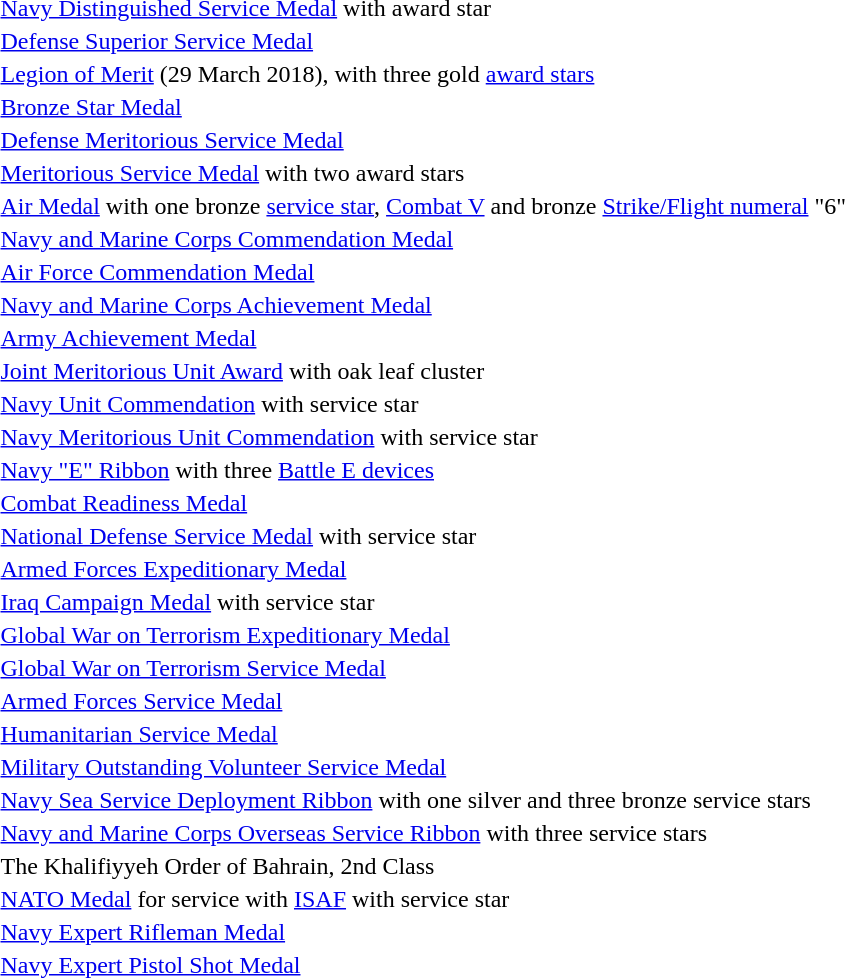<table>
<tr>
<td></td>
<td><a href='#'>Navy Distinguished Service Medal</a> with award star</td>
</tr>
<tr>
<td></td>
<td><a href='#'>Defense Superior Service Medal</a></td>
</tr>
<tr>
<td><span></span><span></span><span></span></td>
<td><a href='#'>Legion of Merit</a> (29 March 2018), with three gold <a href='#'>award stars</a></td>
</tr>
<tr>
<td></td>
<td><a href='#'>Bronze Star Medal</a></td>
</tr>
<tr>
<td></td>
<td><a href='#'>Defense Meritorious Service Medal</a></td>
</tr>
<tr>
<td><span></span><span></span></td>
<td><a href='#'>Meritorious Service Medal</a> with two award stars</td>
</tr>
<tr>
<td><span></span><span></span><span></span></td>
<td><a href='#'>Air Medal</a> with one bronze <a href='#'>service star</a>, <a href='#'>Combat V</a> and bronze <a href='#'>Strike/Flight numeral</a> "6"</td>
</tr>
<tr>
<td></td>
<td><a href='#'>Navy and Marine Corps Commendation Medal</a></td>
</tr>
<tr>
<td></td>
<td><a href='#'>Air Force Commendation Medal</a></td>
</tr>
<tr>
<td></td>
<td><a href='#'>Navy and Marine Corps Achievement Medal</a></td>
</tr>
<tr>
<td></td>
<td><a href='#'>Army Achievement Medal</a></td>
</tr>
<tr>
<td></td>
<td><a href='#'>Joint Meritorious Unit Award</a> with oak leaf cluster</td>
</tr>
<tr>
<td></td>
<td><a href='#'>Navy Unit Commendation</a> with service star</td>
</tr>
<tr>
<td></td>
<td><a href='#'>Navy Meritorious Unit Commendation</a> with service star</td>
</tr>
<tr>
<td></td>
<td><a href='#'>Navy "E" Ribbon</a> with three <a href='#'>Battle E devices</a></td>
</tr>
<tr>
<td></td>
<td><a href='#'>Combat Readiness Medal</a></td>
</tr>
<tr>
<td></td>
<td><a href='#'>National Defense Service Medal</a> with service star</td>
</tr>
<tr>
<td></td>
<td><a href='#'>Armed Forces Expeditionary Medal</a></td>
</tr>
<tr>
<td></td>
<td><a href='#'>Iraq Campaign Medal</a> with service star</td>
</tr>
<tr>
<td></td>
<td><a href='#'>Global War on Terrorism Expeditionary Medal</a></td>
</tr>
<tr>
<td></td>
<td><a href='#'>Global War on Terrorism Service Medal</a></td>
</tr>
<tr>
<td></td>
<td><a href='#'>Armed Forces Service Medal</a></td>
</tr>
<tr>
<td></td>
<td><a href='#'>Humanitarian Service Medal</a></td>
</tr>
<tr>
<td></td>
<td><a href='#'>Military Outstanding Volunteer Service Medal</a></td>
</tr>
<tr>
<td><span></span><span></span><span></span><span></span></td>
<td><a href='#'>Navy Sea Service Deployment Ribbon</a> with one silver and three bronze service stars</td>
</tr>
<tr>
<td><span></span><span></span><span></span></td>
<td><a href='#'>Navy and Marine Corps Overseas Service Ribbon</a> with three service stars</td>
</tr>
<tr>
<td></td>
<td>The Khalifiyyeh Order of Bahrain, 2nd Class</td>
</tr>
<tr>
<td></td>
<td><a href='#'>NATO Medal</a> for service with <a href='#'>ISAF</a> with service star</td>
</tr>
<tr>
<td></td>
<td><a href='#'>Navy Expert Rifleman Medal</a></td>
</tr>
<tr>
<td></td>
<td><a href='#'>Navy Expert Pistol Shot Medal</a></td>
</tr>
</table>
